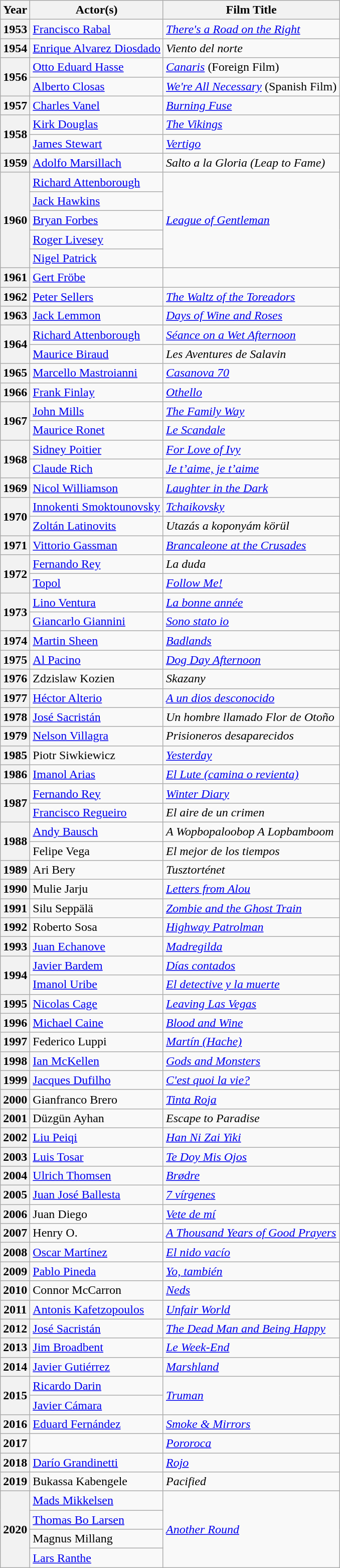<table class="sortable wikitable">
<tr>
<th>Year</th>
<th>Actor(s)</th>
<th>Film Title</th>
</tr>
<tr>
<th>1953</th>
<td><a href='#'>Francisco Rabal</a></td>
<td><a href='#'><em>There's a Road on the Right</em></a></td>
</tr>
<tr>
<th>1954</th>
<td><a href='#'>Enrique Alvarez Diosdado</a></td>
<td><em>Viento del norte</em></td>
</tr>
<tr>
<th rowspan="2">1956</th>
<td><a href='#'>Otto Eduard Hasse</a></td>
<td><a href='#'><em>Canaris</em></a> (Foreign Film)</td>
</tr>
<tr>
<td><a href='#'>Alberto Closas</a></td>
<td><a href='#'><em>We're All Necessary</em></a> (Spanish Film)</td>
</tr>
<tr>
<th>1957</th>
<td><a href='#'>Charles Vanel</a></td>
<td><a href='#'><em>Burning Fuse</em></a></td>
</tr>
<tr>
<th rowspan="2">1958</th>
<td><a href='#'>Kirk Douglas</a></td>
<td><a href='#'><em>The Vikings</em></a></td>
</tr>
<tr>
<td><a href='#'>James Stewart</a></td>
<td><a href='#'><em>Vertigo</em></a></td>
</tr>
<tr>
<th>1959</th>
<td><a href='#'>Adolfo Marsillach</a></td>
<td><em>Salto a la Gloria (Leap to Fame)</em></td>
</tr>
<tr>
<th rowspan="5">1960</th>
<td><a href='#'>Richard Attenborough</a></td>
<td rowspan="5"><em><a href='#'>League of Gentleman</a></em></td>
</tr>
<tr>
<td><a href='#'>Jack Hawkins</a></td>
</tr>
<tr>
<td><a href='#'>Bryan Forbes</a></td>
</tr>
<tr>
<td><a href='#'>Roger Livesey</a></td>
</tr>
<tr>
<td><a href='#'>Nigel Patrick</a></td>
</tr>
<tr>
<th>1961</th>
<td><a href='#'>Gert Fröbe</a></td>
<td><em></em></td>
</tr>
<tr>
<th>1962</th>
<td><a href='#'>Peter Sellers</a></td>
<td><em><a href='#'>The Waltz of the Toreadors</a></em></td>
</tr>
<tr>
<th>1963</th>
<td><a href='#'>Jack Lemmon</a></td>
<td><a href='#'><em>Days of Wine and Roses</em></a></td>
</tr>
<tr>
<th rowspan="2">1964</th>
<td><a href='#'>Richard Attenborough</a></td>
<td><em><a href='#'>Séance on a Wet Afternoon</a></em></td>
</tr>
<tr>
<td><a href='#'>Maurice Biraud</a></td>
<td><em>Les Aventures de Salavin</em></td>
</tr>
<tr>
<th>1965</th>
<td><a href='#'>Marcello Mastroianni</a></td>
<td><em><a href='#'>Casanova 70</a></em></td>
</tr>
<tr>
<th>1966</th>
<td><a href='#'>Frank Finlay</a></td>
<td><a href='#'><em>Othello</em></a></td>
</tr>
<tr>
<th rowspan="2">1967</th>
<td><a href='#'>John Mills</a></td>
<td><em><a href='#'>The Family Way</a></em></td>
</tr>
<tr>
<td><a href='#'>Maurice Ronet</a></td>
<td><a href='#'><em>Le Scandale</em></a></td>
</tr>
<tr>
<th rowspan="2">1968</th>
<td><a href='#'>Sidney Poitier</a></td>
<td><em><a href='#'>For Love of Ivy</a></em></td>
</tr>
<tr>
<td><a href='#'>Claude Rich</a></td>
<td><em><a href='#'>Je t’aime, je t’aime</a></em></td>
</tr>
<tr>
<th>1969</th>
<td><a href='#'>Nicol Williamson</a></td>
<td><a href='#'><em>Laughter in the Dark</em></a></td>
</tr>
<tr>
<th rowspan="2">1970</th>
<td><a href='#'>Innokenti Smoktounovsky</a></td>
<td><a href='#'><em>Tchaikovsky</em></a></td>
</tr>
<tr>
<td><a href='#'>Zoltán Latinovits</a></td>
<td><em>Utazás a koponyám körül</em></td>
</tr>
<tr>
<th>1971</th>
<td><a href='#'>Vittorio Gassman</a></td>
<td><a href='#'><em>Brancaleone at the Crusades</em></a></td>
</tr>
<tr>
<th rowspan="2">1972</th>
<td><a href='#'>Fernando Rey</a></td>
<td><em>La duda</em></td>
</tr>
<tr>
<td><a href='#'>Topol</a></td>
<td><a href='#'><em>Follow Me!</em></a></td>
</tr>
<tr>
<th rowspan="2">1973</th>
<td><a href='#'>Lino Ventura</a></td>
<td><em><a href='#'>La bonne année</a></em></td>
</tr>
<tr>
<td><a href='#'>Giancarlo Giannini</a></td>
<td><em><a href='#'>Sono stato io</a></em></td>
</tr>
<tr>
<th>1974</th>
<td><a href='#'>Martin Sheen</a></td>
<td><a href='#'><em>Badlands</em></a></td>
</tr>
<tr>
<th>1975</th>
<td><a href='#'>Al Pacino</a></td>
<td><em><a href='#'>Dog Day Afternoon</a></em></td>
</tr>
<tr>
<th>1976</th>
<td>Zdzislaw Kozien</td>
<td><em>Skazany</em></td>
</tr>
<tr>
<th>1977</th>
<td><a href='#'>Héctor Alterio</a></td>
<td><em><a href='#'>A un dios desconocido</a></em></td>
</tr>
<tr>
<th>1978</th>
<td><a href='#'>José Sacristán</a></td>
<td><em>Un hombre llamado Flor de Otoño</em></td>
</tr>
<tr>
<th>1979</th>
<td><a href='#'>Nelson Villagra</a></td>
<td><em>Prisioneros desaparecidos</em></td>
</tr>
<tr>
<th>1985</th>
<td>Piotr Siwkiewicz</td>
<td><em><a href='#'>Yesterday</a></em></td>
</tr>
<tr>
<th>1986</th>
<td><a href='#'>Imanol Arias</a></td>
<td><a href='#'><em>El Lute (camina o revienta)</em></a></td>
</tr>
<tr>
<th rowspan="2">1987</th>
<td><a href='#'>Fernando Rey</a></td>
<td><em><a href='#'>Winter Diary</a></em></td>
</tr>
<tr>
<td><a href='#'>Francisco Regueiro</a></td>
<td><em>El aire de un crimen</em></td>
</tr>
<tr>
<th rowspan="2">1988</th>
<td><a href='#'>Andy Bausch</a></td>
<td><em>A Wopbopaloobop A Lopbamboom</em></td>
</tr>
<tr>
<td>Felipe Vega</td>
<td><em>El mejor de los tiempos</em></td>
</tr>
<tr>
<th>1989</th>
<td>Ari Bery</td>
<td><em>Tusztorténet</em></td>
</tr>
<tr>
<th>1990</th>
<td>Mulie Jarju</td>
<td><em><a href='#'>Letters from Alou</a></em></td>
</tr>
<tr>
<th>1991</th>
<td>Silu Seppälä</td>
<td><a href='#'><em>Zombie and the Ghost Train</em></a></td>
</tr>
<tr>
<th>1992</th>
<td>Roberto Sosa</td>
<td><em><a href='#'>Highway Patrolman</a></em></td>
</tr>
<tr>
<th>1993</th>
<td><a href='#'>Juan Echanove</a></td>
<td><em><a href='#'>Madregilda</a></em></td>
</tr>
<tr>
<th rowspan="2">1994</th>
<td><a href='#'>Javier Bardem</a></td>
<td><em><a href='#'>Días contados</a></em></td>
</tr>
<tr>
<td><a href='#'>Imanol Uribe</a></td>
<td><em><a href='#'>El detective y la muerte</a></em></td>
</tr>
<tr>
<th>1995</th>
<td><a href='#'>Nicolas Cage</a></td>
<td><em><a href='#'>Leaving Las Vegas</a></em></td>
</tr>
<tr>
<th>1996</th>
<td><a href='#'>Michael Caine</a></td>
<td><em><a href='#'>Blood and Wine</a></em></td>
</tr>
<tr>
<th>1997</th>
<td>Federico Luppi</td>
<td><a href='#'><em>Martín (Hache)</em></a></td>
</tr>
<tr>
<th>1998</th>
<td><a href='#'>Ian McKellen</a></td>
<td><a href='#'><em>Gods and Monsters</em></a></td>
</tr>
<tr>
<th>1999</th>
<td><a href='#'>Jacques Dufilho</a></td>
<td><em><a href='#'>C'est quoi la vie?</a> </em></td>
</tr>
<tr>
<th>2000</th>
<td>Gianfranco Brero</td>
<td><a href='#'><em>Tinta Roja</em></a></td>
</tr>
<tr>
<th>2001</th>
<td>Düzgün Ayhan</td>
<td><em>Escape to Paradise</em></td>
</tr>
<tr>
<th>2002</th>
<td><a href='#'>Liu Peiqi</a></td>
<td><a href='#'><em>Han Ni Zai Yiki</em></a></td>
</tr>
<tr>
<th>2003</th>
<td><a href='#'>Luis Tosar</a></td>
<td><a href='#'><em>Te Doy Mis Ojos</em></a></td>
</tr>
<tr>
<th>2004</th>
<td><a href='#'>Ulrich Thomsen</a></td>
<td><em><a href='#'>Brødre</a></em></td>
</tr>
<tr>
<th>2005</th>
<td><a href='#'>Juan José Ballesta</a></td>
<td><a href='#'><em>7 vírgenes</em></a></td>
</tr>
<tr>
<th>2006</th>
<td>Juan Diego</td>
<td><em><a href='#'>Vete de mí</a></em></td>
</tr>
<tr>
<th>2007</th>
<td>Henry O.</td>
<td><em><a href='#'>A Thousand Years of Good Prayers</a></em></td>
</tr>
<tr>
<th>2008</th>
<td><a href='#'>Oscar Martínez</a></td>
<td><em><a href='#'>El nido vacío</a></em></td>
</tr>
<tr>
<th>2009</th>
<td><a href='#'>Pablo Pineda</a></td>
<td><em><a href='#'>Yo, también</a></em></td>
</tr>
<tr>
<th>2010</th>
<td>Connor McCarron</td>
<td><a href='#'><em>Neds</em></a></td>
</tr>
<tr>
<th>2011</th>
<td><a href='#'>Antonis Kafetzopoulos</a></td>
<td><em><a href='#'>Unfair World</a></em></td>
</tr>
<tr>
<th>2012</th>
<td><a href='#'>José Sacristán</a></td>
<td><em><a href='#'>The Dead Man and Being Happy</a></em></td>
</tr>
<tr>
<th>2013</th>
<td><a href='#'>Jim Broadbent</a></td>
<td><em><a href='#'>Le Week-End</a></em></td>
</tr>
<tr>
<th>2014</th>
<td><a href='#'>Javier Gutiérrez</a></td>
<td><a href='#'><em>Marshland</em></a></td>
</tr>
<tr>
<th rowspan="2">2015</th>
<td><a href='#'>Ricardo Darin</a></td>
<td rowspan="2"><a href='#'><em>Truman</em></a></td>
</tr>
<tr>
<td><a href='#'>Javier Cámara</a></td>
</tr>
<tr>
<th>2016</th>
<td><a href='#'>Eduard Fernández</a></td>
<td><a href='#'><em>Smoke & Mirrors</em></a></td>
</tr>
<tr>
<th>2017</th>
<td></td>
<td><em><a href='#'>Pororoca</a></em></td>
</tr>
<tr>
<th>2018</th>
<td><a href='#'>Darío Grandinetti</a></td>
<td><em><a href='#'>Rojo</a></em></td>
</tr>
<tr>
<th>2019</th>
<td>Bukassa Kabengele</td>
<td><em>Pacified</em></td>
</tr>
<tr>
<th rowspan="4">2020</th>
<td><a href='#'>Mads Mikkelsen</a></td>
<td rowspan="4"><a href='#'><em>Another Round</em></a></td>
</tr>
<tr>
<td><a href='#'>Thomas Bo Larsen</a></td>
</tr>
<tr>
<td>Magnus Millang</td>
</tr>
<tr>
<td><a href='#'>Lars Ranthe</a></td>
</tr>
</table>
